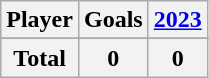<table class="wikitable sortable" style="text-align:center;">
<tr>
<th>Player</th>
<th>Goals</th>
<th><a href='#'>2023</a></th>
</tr>
<tr>
</tr>
<tr class="sortbottom">
<th>Total</th>
<th>0</th>
<th>0</th>
</tr>
</table>
